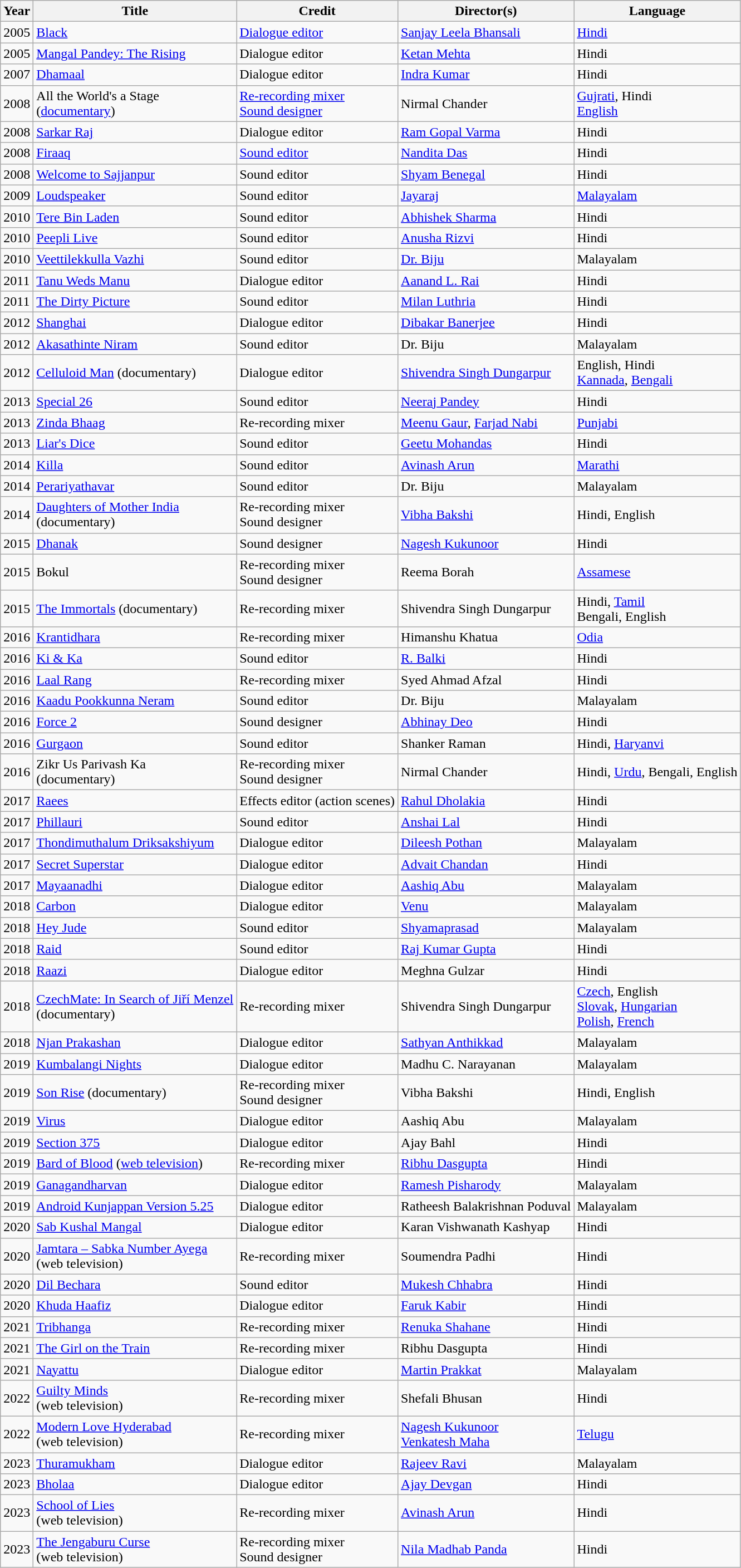<table class="wikitable" border="1">
<tr>
<th>Year</th>
<th>Title</th>
<th>Credit</th>
<th>Director(s)</th>
<th>Language</th>
</tr>
<tr>
<td>2005</td>
<td><a href='#'>Black</a></td>
<td><a href='#'>Dialogue editor</a></td>
<td><a href='#'>Sanjay Leela Bhansali</a></td>
<td><a href='#'>Hindi</a></td>
</tr>
<tr>
<td>2005</td>
<td><a href='#'>Mangal Pandey: The Rising</a></td>
<td>Dialogue editor</td>
<td><a href='#'>Ketan Mehta</a></td>
<td>Hindi</td>
</tr>
<tr>
<td>2007</td>
<td><a href='#'>Dhamaal</a></td>
<td>Dialogue editor</td>
<td><a href='#'>Indra Kumar</a></td>
<td>Hindi</td>
</tr>
<tr>
<td>2008</td>
<td>All the World's a Stage<br>(<a href='#'>documentary</a>)</td>
<td><a href='#'>Re-recording mixer</a><br><a href='#'>Sound designer</a></td>
<td>Nirmal Chander</td>
<td><a href='#'>Gujrati</a>, Hindi<br><a href='#'>English</a></td>
</tr>
<tr>
<td>2008</td>
<td><a href='#'>Sarkar Raj</a></td>
<td>Dialogue editor</td>
<td><a href='#'>Ram Gopal Varma</a></td>
<td>Hindi</td>
</tr>
<tr>
<td>2008</td>
<td><a href='#'>Firaaq</a></td>
<td><a href='#'>Sound editor</a></td>
<td><a href='#'>Nandita Das</a></td>
<td>Hindi</td>
</tr>
<tr>
<td>2008</td>
<td><a href='#'>Welcome to Sajjanpur</a></td>
<td>Sound editor</td>
<td><a href='#'>Shyam Benegal</a></td>
<td>Hindi</td>
</tr>
<tr>
<td>2009</td>
<td><a href='#'>Loudspeaker</a></td>
<td>Sound editor</td>
<td><a href='#'>Jayaraj</a></td>
<td><a href='#'>Malayalam</a></td>
</tr>
<tr>
<td>2010</td>
<td><a href='#'>Tere Bin Laden</a></td>
<td>Sound editor</td>
<td><a href='#'>Abhishek Sharma</a></td>
<td>Hindi</td>
</tr>
<tr>
<td>2010</td>
<td><a href='#'>Peepli Live</a></td>
<td>Sound editor</td>
<td><a href='#'>Anusha Rizvi</a></td>
<td>Hindi</td>
</tr>
<tr>
<td>2010</td>
<td><a href='#'>Veettilekkulla Vazhi</a></td>
<td>Sound editor</td>
<td><a href='#'>Dr. Biju</a></td>
<td>Malayalam</td>
</tr>
<tr>
<td>2011</td>
<td><a href='#'>Tanu Weds Manu</a></td>
<td>Dialogue editor</td>
<td><a href='#'>Aanand L. Rai</a></td>
<td>Hindi</td>
</tr>
<tr>
<td>2011</td>
<td><a href='#'>The Dirty Picture</a></td>
<td>Sound editor</td>
<td><a href='#'>Milan Luthria</a></td>
<td>Hindi</td>
</tr>
<tr>
<td>2012</td>
<td><a href='#'>Shanghai</a></td>
<td>Dialogue editor</td>
<td><a href='#'>Dibakar Banerjee</a></td>
<td>Hindi</td>
</tr>
<tr>
<td>2012</td>
<td><a href='#'>Akasathinte Niram</a></td>
<td>Sound editor</td>
<td>Dr. Biju</td>
<td>Malayalam</td>
</tr>
<tr>
<td>2012</td>
<td><a href='#'>Celluloid Man</a> (documentary)</td>
<td>Dialogue editor</td>
<td><a href='#'>Shivendra Singh Dungarpur</a></td>
<td>English, Hindi<br><a href='#'>Kannada</a>, <a href='#'>Bengali</a></td>
</tr>
<tr>
<td>2013</td>
<td><a href='#'>Special 26</a></td>
<td>Sound editor</td>
<td><a href='#'>Neeraj Pandey</a></td>
<td>Hindi</td>
</tr>
<tr>
<td>2013</td>
<td><a href='#'>Zinda Bhaag</a></td>
<td>Re-recording mixer</td>
<td><a href='#'>Meenu Gaur</a>, <a href='#'>Farjad Nabi</a></td>
<td><a href='#'>Punjabi</a></td>
</tr>
<tr>
<td>2013</td>
<td><a href='#'>Liar's Dice</a></td>
<td>Sound editor</td>
<td><a href='#'>Geetu Mohandas</a></td>
<td>Hindi</td>
</tr>
<tr>
<td>2014</td>
<td><a href='#'>Killa</a></td>
<td>Sound editor</td>
<td><a href='#'>Avinash Arun</a></td>
<td><a href='#'>Marathi</a></td>
</tr>
<tr>
<td>2014</td>
<td><a href='#'>Perariyathavar</a></td>
<td>Sound editor</td>
<td>Dr. Biju</td>
<td>Malayalam</td>
</tr>
<tr>
<td>2014</td>
<td><a href='#'>Daughters of Mother India</a><br>(documentary)</td>
<td>Re-recording mixer<br>Sound designer</td>
<td><a href='#'>Vibha Bakshi</a></td>
<td>Hindi, English</td>
</tr>
<tr>
<td>2015</td>
<td><a href='#'>Dhanak</a></td>
<td>Sound designer</td>
<td><a href='#'>Nagesh Kukunoor</a></td>
<td>Hindi</td>
</tr>
<tr>
<td>2015</td>
<td>Bokul</td>
<td>Re-recording mixer<br>Sound designer</td>
<td>Reema Borah</td>
<td><a href='#'>Assamese</a></td>
</tr>
<tr>
<td>2015</td>
<td><a href='#'>The Immortals</a> (documentary)</td>
<td>Re-recording mixer</td>
<td>Shivendra Singh Dungarpur</td>
<td>Hindi, <a href='#'>Tamil</a><br>Bengali, English</td>
</tr>
<tr>
<td>2016</td>
<td><a href='#'>Krantidhara</a></td>
<td>Re-recording mixer</td>
<td>Himanshu Khatua</td>
<td><a href='#'>Odia</a></td>
</tr>
<tr>
<td>2016</td>
<td><a href='#'>Ki & Ka</a></td>
<td>Sound editor</td>
<td><a href='#'>R. Balki</a></td>
<td>Hindi</td>
</tr>
<tr>
<td>2016</td>
<td><a href='#'>Laal Rang</a></td>
<td>Re-recording mixer</td>
<td>Syed Ahmad Afzal</td>
<td>Hindi</td>
</tr>
<tr>
<td>2016</td>
<td><a href='#'>Kaadu Pookkunna Neram</a></td>
<td>Sound editor</td>
<td>Dr. Biju</td>
<td>Malayalam</td>
</tr>
<tr>
<td>2016</td>
<td><a href='#'>Force 2</a></td>
<td>Sound designer</td>
<td><a href='#'>Abhinay Deo</a></td>
<td>Hindi</td>
</tr>
<tr>
<td>2016</td>
<td><a href='#'>Gurgaon</a></td>
<td>Sound editor</td>
<td>Shanker Raman</td>
<td>Hindi, <a href='#'>Haryanvi</a></td>
</tr>
<tr>
<td>2016</td>
<td>Zikr Us Parivash Ka<br>(documentary)</td>
<td>Re-recording mixer<br>Sound designer</td>
<td>Nirmal Chander</td>
<td>Hindi, <a href='#'>Urdu</a>, Bengali, English</td>
</tr>
<tr>
<td>2017</td>
<td><a href='#'>Raees</a></td>
<td>Effects editor (action scenes)</td>
<td><a href='#'>Rahul Dholakia</a></td>
<td>Hindi</td>
</tr>
<tr>
<td>2017</td>
<td><a href='#'>Phillauri</a></td>
<td>Sound editor</td>
<td><a href='#'>Anshai Lal</a></td>
<td>Hindi</td>
</tr>
<tr>
<td>2017</td>
<td><a href='#'>Thondimuthalum Driksakshiyum</a></td>
<td>Dialogue editor</td>
<td><a href='#'>Dileesh Pothan</a></td>
<td>Malayalam</td>
</tr>
<tr>
<td>2017</td>
<td><a href='#'>Secret Superstar</a></td>
<td>Dialogue editor</td>
<td><a href='#'>Advait Chandan</a></td>
<td>Hindi</td>
</tr>
<tr>
<td>2017</td>
<td><a href='#'>Mayaanadhi</a></td>
<td>Dialogue editor</td>
<td><a href='#'>Aashiq Abu</a></td>
<td>Malayalam</td>
</tr>
<tr>
<td>2018</td>
<td><a href='#'>Carbon</a></td>
<td>Dialogue editor</td>
<td><a href='#'>Venu</a></td>
<td>Malayalam</td>
</tr>
<tr>
<td>2018</td>
<td><a href='#'>Hey Jude</a></td>
<td>Sound editor</td>
<td><a href='#'>Shyamaprasad</a></td>
<td>Malayalam</td>
</tr>
<tr>
<td>2018</td>
<td><a href='#'>Raid</a></td>
<td>Sound editor</td>
<td><a href='#'>Raj Kumar Gupta</a></td>
<td>Hindi</td>
</tr>
<tr>
<td>2018</td>
<td><a href='#'>Raazi</a></td>
<td>Dialogue editor</td>
<td>Meghna Gulzar</td>
<td>Hindi</td>
</tr>
<tr>
<td>2018</td>
<td><a href='#'>CzechMate: In Search of Jiří Menzel</a><br>(documentary)</td>
<td>Re-recording mixer</td>
<td>Shivendra Singh Dungarpur</td>
<td><a href='#'>Czech</a>, English<br><a href='#'>Slovak</a>, <a href='#'>Hungarian</a><br><a href='#'>Polish</a>, <a href='#'>French</a></td>
</tr>
<tr>
<td>2018</td>
<td><a href='#'>Njan Prakashan</a></td>
<td>Dialogue editor</td>
<td><a href='#'>Sathyan Anthikkad</a></td>
<td>Malayalam</td>
</tr>
<tr>
<td>2019</td>
<td><a href='#'>Kumbalangi Nights</a></td>
<td>Dialogue editor</td>
<td>Madhu C. Narayanan</td>
<td>Malayalam</td>
</tr>
<tr>
<td>2019</td>
<td><a href='#'>Son Rise</a> (documentary)</td>
<td>Re-recording mixer<br>Sound designer</td>
<td>Vibha Bakshi</td>
<td>Hindi, English</td>
</tr>
<tr>
<td>2019</td>
<td><a href='#'>Virus</a></td>
<td>Dialogue editor</td>
<td>Aashiq Abu</td>
<td>Malayalam</td>
</tr>
<tr>
<td>2019</td>
<td><a href='#'>Section 375</a></td>
<td>Dialogue editor</td>
<td>Ajay Bahl</td>
<td>Hindi</td>
</tr>
<tr>
<td>2019</td>
<td><a href='#'>Bard of Blood</a> (<a href='#'>web television</a>)</td>
<td>Re-recording mixer</td>
<td><a href='#'>Ribhu Dasgupta</a></td>
<td>Hindi</td>
</tr>
<tr>
<td>2019</td>
<td><a href='#'>Ganagandharvan</a></td>
<td>Dialogue editor</td>
<td><a href='#'>Ramesh Pisharody</a></td>
<td>Malayalam</td>
</tr>
<tr>
<td>2019</td>
<td><a href='#'>Android Kunjappan Version 5.25</a></td>
<td>Dialogue editor</td>
<td>Ratheesh Balakrishnan Poduval</td>
<td>Malayalam</td>
</tr>
<tr>
<td>2020</td>
<td><a href='#'>Sab Kushal Mangal</a></td>
<td>Dialogue editor</td>
<td>Karan Vishwanath Kashyap</td>
<td>Hindi</td>
</tr>
<tr>
<td>2020</td>
<td><a href='#'>Jamtara – Sabka Number Ayega</a><br>(web television)</td>
<td>Re-recording mixer</td>
<td>Soumendra Padhi</td>
<td>Hindi</td>
</tr>
<tr>
<td>2020</td>
<td><a href='#'>Dil Bechara</a></td>
<td>Sound editor</td>
<td><a href='#'>Mukesh Chhabra</a></td>
<td>Hindi</td>
</tr>
<tr>
<td>2020</td>
<td><a href='#'>Khuda Haafiz</a></td>
<td>Dialogue editor</td>
<td><a href='#'>Faruk Kabir</a></td>
<td>Hindi</td>
</tr>
<tr>
<td>2021</td>
<td><a href='#'>Tribhanga</a></td>
<td>Re-recording mixer</td>
<td><a href='#'>Renuka Shahane</a></td>
<td>Hindi</td>
</tr>
<tr>
<td>2021</td>
<td><a href='#'>The Girl on the Train</a></td>
<td>Re-recording mixer</td>
<td>Ribhu Dasgupta</td>
<td>Hindi</td>
</tr>
<tr>
<td>2021</td>
<td><a href='#'>Nayattu</a></td>
<td>Dialogue editor</td>
<td><a href='#'>Martin Prakkat</a></td>
<td>Malayalam</td>
</tr>
<tr>
<td>2022</td>
<td><a href='#'>Guilty Minds</a><br>(web television)</td>
<td>Re-recording mixer</td>
<td>Shefali Bhusan</td>
<td>Hindi</td>
</tr>
<tr>
<td>2022</td>
<td><a href='#'>Modern Love Hyderabad</a><br>(web television)</td>
<td>Re-recording mixer</td>
<td><a href='#'>Nagesh Kukunoor</a><br><a href='#'>Venkatesh Maha</a></td>
<td><a href='#'>Telugu</a></td>
</tr>
<tr>
<td>2023</td>
<td><a href='#'>Thuramukham</a></td>
<td>Dialogue editor</td>
<td><a href='#'>Rajeev Ravi</a></td>
<td>Malayalam</td>
</tr>
<tr>
<td>2023</td>
<td><a href='#'>Bholaa</a></td>
<td>Dialogue editor</td>
<td><a href='#'>Ajay Devgan</a></td>
<td>Hindi</td>
</tr>
<tr>
<td>2023</td>
<td><a href='#'>School of Lies</a><br>(web television)</td>
<td>Re-recording mixer</td>
<td><a href='#'>Avinash Arun</a></td>
<td>Hindi</td>
</tr>
<tr>
<td>2023</td>
<td><a href='#'>The Jengaburu Curse</a><br>(web television)</td>
<td>Re-recording mixer<br>Sound designer</td>
<td><a href='#'>Nila Madhab Panda</a></td>
<td>Hindi</td>
</tr>
</table>
